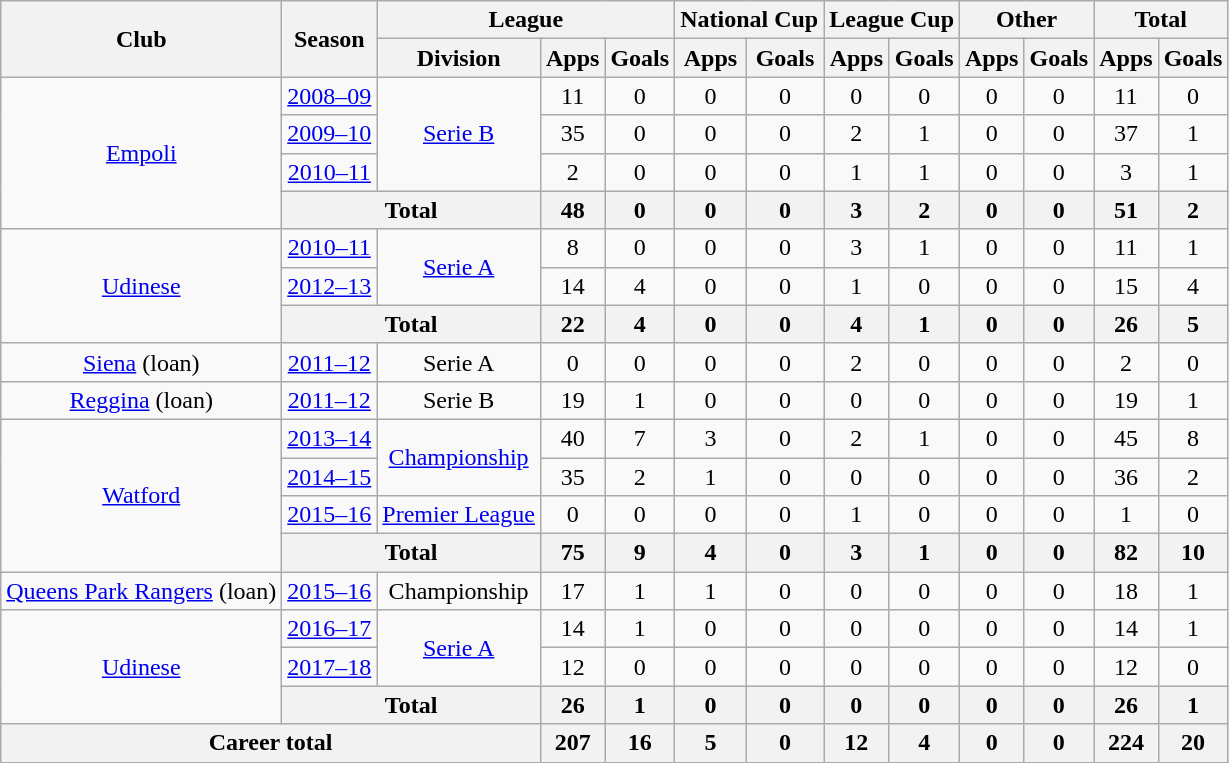<table class="wikitable" style="text-align: center">
<tr>
<th rowspan=2>Club</th>
<th rowspan=2>Season</th>
<th colspan=3>League</th>
<th colspan=2>National Cup</th>
<th colspan=2>League Cup</th>
<th colspan=2>Other</th>
<th colspan=2>Total</th>
</tr>
<tr>
<th>Division</th>
<th>Apps</th>
<th>Goals</th>
<th>Apps</th>
<th>Goals</th>
<th>Apps</th>
<th>Goals</th>
<th>Apps</th>
<th>Goals</th>
<th>Apps</th>
<th>Goals</th>
</tr>
<tr>
<td rowspan=4><a href='#'>Empoli</a></td>
<td><a href='#'>2008–09</a></td>
<td rowspan=3><a href='#'>Serie B</a></td>
<td>11</td>
<td>0</td>
<td>0</td>
<td>0</td>
<td>0</td>
<td>0</td>
<td>0</td>
<td>0</td>
<td>11</td>
<td>0</td>
</tr>
<tr>
<td><a href='#'>2009–10</a></td>
<td>35</td>
<td>0</td>
<td>0</td>
<td>0</td>
<td>2</td>
<td>1</td>
<td>0</td>
<td>0</td>
<td>37</td>
<td>1</td>
</tr>
<tr>
<td><a href='#'>2010–11</a></td>
<td>2</td>
<td>0</td>
<td>0</td>
<td>0</td>
<td>1</td>
<td>1</td>
<td>0</td>
<td>0</td>
<td>3</td>
<td>1</td>
</tr>
<tr>
<th colspan=2>Total</th>
<th>48</th>
<th>0</th>
<th>0</th>
<th>0</th>
<th>3</th>
<th>2</th>
<th>0</th>
<th>0</th>
<th>51</th>
<th>2</th>
</tr>
<tr>
<td rowspan=3><a href='#'>Udinese</a></td>
<td><a href='#'>2010–11</a></td>
<td rowspan=2><a href='#'>Serie A</a></td>
<td>8</td>
<td>0</td>
<td>0</td>
<td>0</td>
<td>3</td>
<td>1</td>
<td>0</td>
<td>0</td>
<td>11</td>
<td>1</td>
</tr>
<tr>
<td><a href='#'>2012–13</a></td>
<td>14</td>
<td>4</td>
<td>0</td>
<td>0</td>
<td>1</td>
<td>0</td>
<td>0</td>
<td>0</td>
<td>15</td>
<td>4</td>
</tr>
<tr>
<th colspan=2>Total</th>
<th>22</th>
<th>4</th>
<th>0</th>
<th>0</th>
<th>4</th>
<th>1</th>
<th>0</th>
<th>0</th>
<th>26</th>
<th>5</th>
</tr>
<tr>
<td><a href='#'>Siena</a> (loan)</td>
<td><a href='#'>2011–12</a></td>
<td>Serie A</td>
<td>0</td>
<td>0</td>
<td>0</td>
<td>0</td>
<td>2</td>
<td>0</td>
<td>0</td>
<td>0</td>
<td>2</td>
<td>0</td>
</tr>
<tr>
<td><a href='#'>Reggina</a> (loan)</td>
<td><a href='#'>2011–12</a></td>
<td>Serie B</td>
<td>19</td>
<td>1</td>
<td>0</td>
<td>0</td>
<td>0</td>
<td>0</td>
<td>0</td>
<td>0</td>
<td>19</td>
<td>1</td>
</tr>
<tr>
<td rowspan=4><a href='#'>Watford</a></td>
<td><a href='#'>2013–14</a></td>
<td rowspan="2"><a href='#'>Championship</a></td>
<td>40</td>
<td>7</td>
<td>3</td>
<td>0</td>
<td>2</td>
<td>1</td>
<td>0</td>
<td>0</td>
<td>45</td>
<td>8</td>
</tr>
<tr>
<td><a href='#'>2014–15</a></td>
<td>35</td>
<td>2</td>
<td>1</td>
<td>0</td>
<td>0</td>
<td>0</td>
<td>0</td>
<td>0</td>
<td>36</td>
<td>2</td>
</tr>
<tr>
<td><a href='#'>2015–16</a></td>
<td><a href='#'>Premier League</a></td>
<td>0</td>
<td>0</td>
<td>0</td>
<td>0</td>
<td>1</td>
<td>0</td>
<td>0</td>
<td>0</td>
<td>1</td>
<td>0</td>
</tr>
<tr>
<th colspan=2>Total</th>
<th>75</th>
<th>9</th>
<th>4</th>
<th>0</th>
<th>3</th>
<th>1</th>
<th>0</th>
<th>0</th>
<th>82</th>
<th>10</th>
</tr>
<tr>
<td><a href='#'>Queens Park Rangers</a> (loan)</td>
<td><a href='#'>2015–16</a></td>
<td>Championship</td>
<td>17</td>
<td>1</td>
<td>1</td>
<td>0</td>
<td>0</td>
<td>0</td>
<td>0</td>
<td>0</td>
<td>18</td>
<td>1</td>
</tr>
<tr>
<td rowspan=3><a href='#'>Udinese</a></td>
<td><a href='#'>2016–17</a></td>
<td rowspan=2><a href='#'>Serie A</a></td>
<td>14</td>
<td>1</td>
<td>0</td>
<td>0</td>
<td>0</td>
<td>0</td>
<td>0</td>
<td>0</td>
<td>14</td>
<td>1</td>
</tr>
<tr>
<td><a href='#'>2017–18</a></td>
<td>12</td>
<td>0</td>
<td>0</td>
<td>0</td>
<td>0</td>
<td>0</td>
<td>0</td>
<td>0</td>
<td>12</td>
<td>0</td>
</tr>
<tr>
<th colspan=2>Total</th>
<th>26</th>
<th>1</th>
<th>0</th>
<th>0</th>
<th>0</th>
<th>0</th>
<th>0</th>
<th>0</th>
<th>26</th>
<th>1</th>
</tr>
<tr>
<th colspan=3>Career total</th>
<th>207</th>
<th>16</th>
<th>5</th>
<th>0</th>
<th>12</th>
<th>4</th>
<th>0</th>
<th>0</th>
<th>224</th>
<th>20</th>
</tr>
</table>
